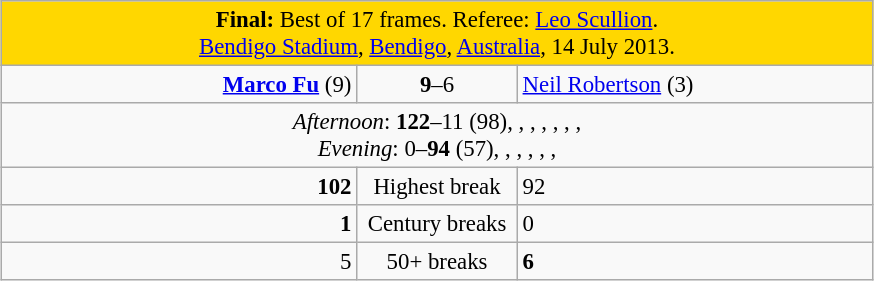<table class="wikitable" style="font-size: 95%; margin: 1em auto 1em auto;">
<tr>
<td colspan="3" align="center" bgcolor="#ffd700"><strong>Final:</strong> Best of 17 frames. Referee: <a href='#'>Leo Scullion</a>.<br><a href='#'>Bendigo Stadium</a>, <a href='#'>Bendigo</a>, <a href='#'>Australia</a>, 14 July 2013.</td>
</tr>
<tr>
<td width="230" align="right"><strong><a href='#'>Marco Fu</a></strong> (9) <br></td>
<td width="100" align="center"><strong>9</strong>–6</td>
<td width="230"><a href='#'>Neil Robertson</a> (3) <br></td>
</tr>
<tr>
<td colspan="3" align="center" style="font-size: 100%"><em>Afternoon</em>: <strong>122</strong>–11 (98), , , , , , , <br><em>Evening</em>: 0–<strong>94</strong> (57), , , , , , </td>
</tr>
<tr>
<td align="right"><strong>102</strong></td>
<td align="center">Highest break</td>
<td>92</td>
</tr>
<tr>
<td align="right"><strong>1</strong></td>
<td align="center">Century breaks</td>
<td>0</td>
</tr>
<tr>
<td align="right">5</td>
<td align="center">50+ breaks</td>
<td><strong>6</strong></td>
</tr>
</table>
